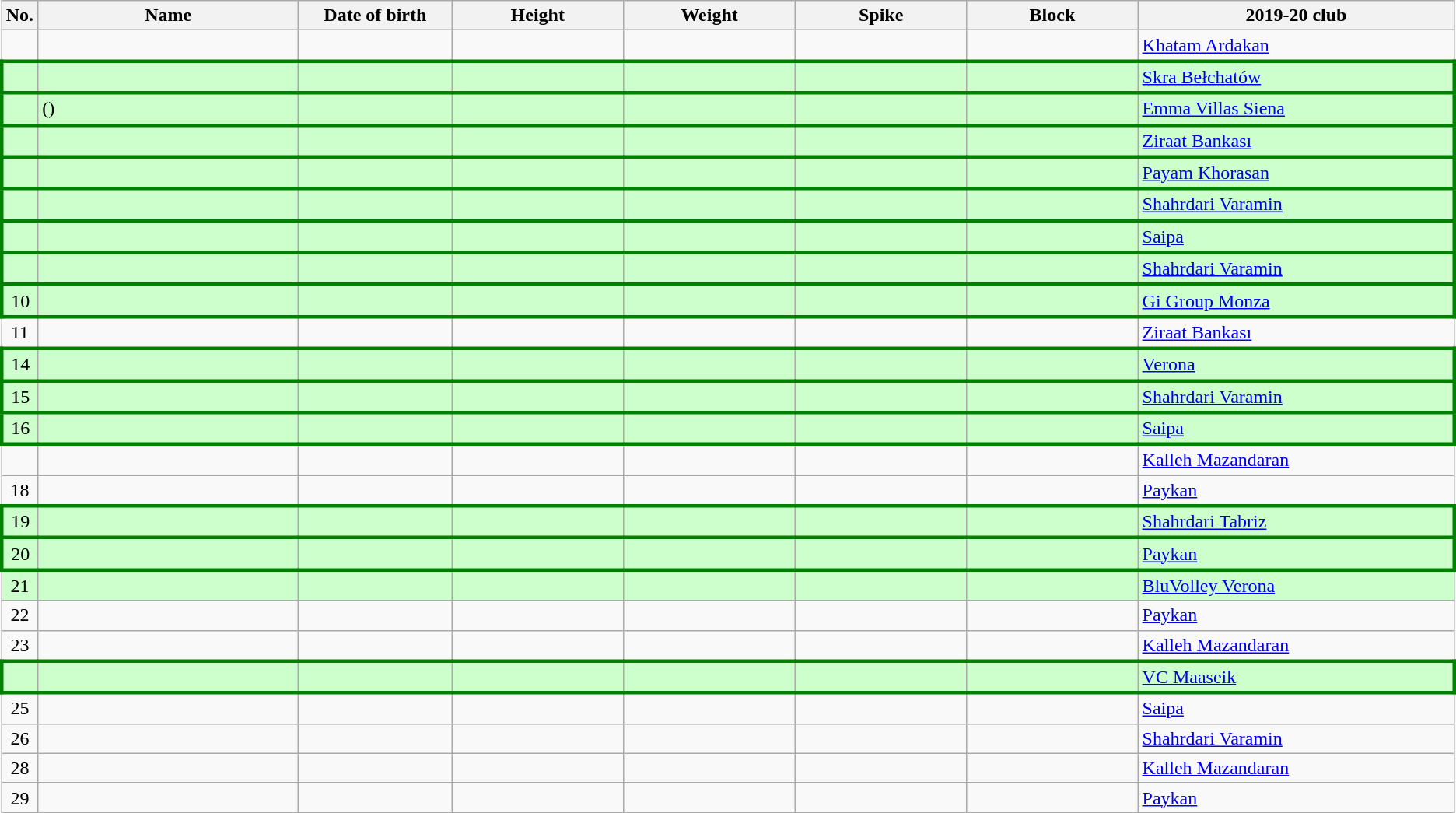<table class="wikitable sortable" style="font-size:100%; text-align:center;">
<tr>
<th>No.</th>
<th style="width:14em">Name</th>
<th style="width:8em">Date of birth</th>
<th style="width:9em">Height</th>
<th style="width:9em">Weight</th>
<th style="width:9em">Spike</th>
<th style="width:9em">Block</th>
<th style="width:17em">2019-20 club</th>
</tr>
<tr>
<td></td>
<td style="text-align:left;"></td>
<td style="text-align:right;"></td>
<td></td>
<td></td>
<td></td>
<td></td>
<td style="text-align:left;"> <a href='#'>Khatam Ardakan</a></td>
</tr>
<tr bgcolor=#ccffcc | style="border:3px solid green">
<td></td>
<td style="text-align:left;"></td>
<td style="text-align:right;"></td>
<td></td>
<td></td>
<td></td>
<td></td>
<td style="text-align:left;"> <a href='#'>Skra Bełchatów</a></td>
</tr>
<tr bgcolor=#ccffcc | style="border:3px solid green">
<td></td>
<td style="text-align:left;"> ()</td>
<td style="text-align:right;"></td>
<td></td>
<td></td>
<td></td>
<td></td>
<td style="text-align:left;"> <a href='#'>Emma Villas Siena</a></td>
</tr>
<tr bgcolor=#ccffcc | style="border:3px solid green">
<td></td>
<td style="text-align:left;"></td>
<td style="text-align:right;"></td>
<td></td>
<td></td>
<td></td>
<td></td>
<td style="text-align:left;"> <a href='#'>Ziraat Bankası</a></td>
</tr>
<tr bgcolor=#ccffcc | style="border:3px solid green">
<td></td>
<td style="text-align:left;"></td>
<td style="text-align:right;"></td>
<td></td>
<td></td>
<td></td>
<td></td>
<td style="text-align:left;"> <a href='#'>Payam Khorasan</a></td>
</tr>
<tr bgcolor=#ccffcc | style="border:3px solid green">
<td></td>
<td style="text-align:left;"></td>
<td style="text-align:right;"></td>
<td></td>
<td></td>
<td></td>
<td></td>
<td style="text-align:left;"> <a href='#'>Shahrdari Varamin</a></td>
</tr>
<tr bgcolor=#ccffcc | style="border:3px solid green">
<td></td>
<td style="text-align:left;"></td>
<td style="text-align:right;"></td>
<td></td>
<td></td>
<td></td>
<td></td>
<td style="text-align:left;"> <a href='#'>Saipa</a></td>
</tr>
<tr bgcolor=#ccffcc | style="border:3px solid green">
<td></td>
<td style="text-align:left;"></td>
<td style="text-align:right;"></td>
<td></td>
<td></td>
<td></td>
<td></td>
<td style="text-align:left;"> <a href='#'>Shahrdari Varamin</a></td>
</tr>
<tr bgcolor=#ccffcc | style="border:3px solid green">
<td>10</td>
<td style="text-align:left;"></td>
<td style="text-align:right;"></td>
<td></td>
<td></td>
<td></td>
<td></td>
<td style="text-align:left;"> <a href='#'>Gi Group Monza</a></td>
</tr>
<tr>
<td>11</td>
<td style="text-align:left;"></td>
<td style="text-align:right;"></td>
<td></td>
<td></td>
<td></td>
<td></td>
<td style="text-align:left;"> <a href='#'>Ziraat Bankası</a></td>
</tr>
<tr bgcolor=#ccffcc | style="border:3px solid green">
<td>14</td>
<td style="text-align:left;"></td>
<td style="text-align:right;"></td>
<td></td>
<td></td>
<td></td>
<td></td>
<td style="text-align:left;"> <a href='#'>Verona</a></td>
</tr>
<tr bgcolor=#ccffcc | style="border:3px solid green">
<td>15</td>
<td style="text-align:left;"></td>
<td style="text-align:right;"></td>
<td></td>
<td></td>
<td></td>
<td></td>
<td style="text-align:left;"> <a href='#'>Shahrdari Varamin</a></td>
</tr>
<tr bgcolor=#ccffcc | style="border:3px solid green">
<td>16</td>
<td style="text-align:left;"></td>
<td style="text-align:right;"></td>
<td></td>
<td></td>
<td></td>
<td></td>
<td style="text-align:left;"> <a href='#'>Saipa</a></td>
</tr>
<tr>
<td></td>
<td style="text-align:left;"></td>
<td style="text-align:right;"></td>
<td></td>
<td></td>
<td></td>
<td></td>
<td style="text-align:left;"> <a href='#'>Kalleh Mazandaran</a></td>
</tr>
<tr>
<td>18</td>
<td style="text-align:left;"></td>
<td style="text-align:right;"></td>
<td></td>
<td></td>
<td></td>
<td></td>
<td style="text-align:left;"> <a href='#'>Paykan</a></td>
</tr>
<tr bgcolor=#ccffcc | style="border:3px solid green">
<td>19</td>
<td style="text-align:left;"></td>
<td style="text-align:right;"></td>
<td></td>
<td></td>
<td></td>
<td></td>
<td style="text-align:left;"> <a href='#'>Shahrdari Tabriz</a></td>
</tr>
<tr bgcolor=#ccffcc | style="border:3px solid green">
<td>20</td>
<td style="text-align:left;"></td>
<td style="text-align:right;"></td>
<td></td>
<td></td>
<td></td>
<td></td>
<td style="text-align:left;"> <a href='#'>Paykan</a></td>
</tr>
<tr bgcolor=#ccffcc>
<td>21</td>
<td style="text-align:left;"></td>
<td style="text-align:right;"></td>
<td></td>
<td></td>
<td></td>
<td></td>
<td style="text-align:left;"> <a href='#'>BluVolley Verona</a></td>
</tr>
<tr>
<td>22</td>
<td style="text-align:left;"></td>
<td style="text-align:right;"></td>
<td></td>
<td></td>
<td></td>
<td></td>
<td style="text-align:left;"> <a href='#'>Paykan</a></td>
</tr>
<tr>
<td>23</td>
<td style="text-align:left;"></td>
<td style="text-align:right;"></td>
<td></td>
<td></td>
<td></td>
<td></td>
<td style="text-align:left;"> <a href='#'>Kalleh Mazandaran</a></td>
</tr>
<tr bgcolor=#ccffcc | style="border:3px solid green">
<td></td>
<td align=left></td>
<td align=right></td>
<td></td>
<td></td>
<td></td>
<td></td>
<td align=left> <a href='#'>VC Maaseik</a></td>
</tr>
<tr>
<td>25</td>
<td style="text-align:left;"></td>
<td style="text-align:right;"></td>
<td></td>
<td></td>
<td></td>
<td></td>
<td style="text-align:left;"> <a href='#'>Saipa</a></td>
</tr>
<tr>
<td>26</td>
<td style="text-align:left;"></td>
<td style="text-align:right;"></td>
<td></td>
<td></td>
<td></td>
<td></td>
<td style="text-align:left;"> <a href='#'>Shahrdari Varamin</a></td>
</tr>
<tr>
<td>28</td>
<td style="text-align:left;"></td>
<td style="text-align:right;"></td>
<td></td>
<td></td>
<td></td>
<td></td>
<td style="text-align:left;"> <a href='#'>Kalleh Mazandaran</a></td>
</tr>
<tr>
<td>29</td>
<td style="text-align:left;"></td>
<td style="text-align:right;"></td>
<td></td>
<td></td>
<td></td>
<td></td>
<td style="text-align:left;"> <a href='#'>Paykan</a></td>
</tr>
</table>
